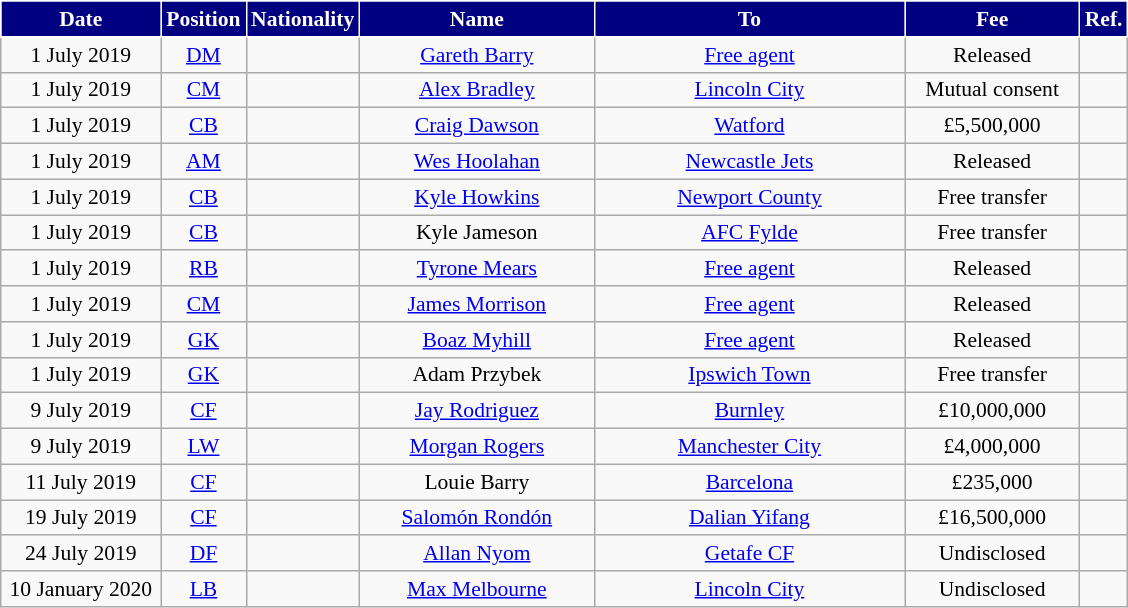<table class="wikitable"  style="text-align:center; font-size:90%; ">
<tr>
<th style="background:#000080;color:#ffffff;border:1px solid #ffffff; width:100px;">Date</th>
<th style="background:#000080;color:#ffffff;border:1px solid #ffffff; width:50px;">Position</th>
<th style="background:#000080;color:#ffffff;border:1px solid #ffffff; width:50px;">Nationality</th>
<th style="background:#000080;color:#ffffff;border:1px solid #ffffff; width:150px;">Name</th>
<th style="background:#000080;color:#ffffff;border:1px solid #ffffff; width:200px;">To</th>
<th style="background:#000080;color:#ffffff;border:1px solid #ffffff; width:110px;">Fee</th>
<th style="background:#000080;color:#ffffff;border:1px solid #ffffff; width:25px;">Ref.</th>
</tr>
<tr>
<td>1 July 2019</td>
<td><a href='#'>DM</a></td>
<td></td>
<td><a href='#'>Gareth Barry</a></td>
<td> <a href='#'>Free agent</a></td>
<td>Released</td>
<td></td>
</tr>
<tr>
<td>1 July 2019</td>
<td><a href='#'>CM</a></td>
<td></td>
<td><a href='#'>Alex Bradley</a></td>
<td> <a href='#'>Lincoln City</a></td>
<td>Mutual consent</td>
<td></td>
</tr>
<tr>
<td>1 July 2019</td>
<td><a href='#'>CB</a></td>
<td></td>
<td><a href='#'>Craig Dawson</a></td>
<td> <a href='#'>Watford</a></td>
<td>£5,500,000</td>
<td></td>
</tr>
<tr>
<td>1 July 2019</td>
<td><a href='#'>AM</a></td>
<td></td>
<td><a href='#'>Wes Hoolahan</a></td>
<td> <a href='#'>Newcastle Jets</a></td>
<td>Released</td>
<td></td>
</tr>
<tr>
<td>1 July 2019</td>
<td><a href='#'>CB</a></td>
<td></td>
<td><a href='#'>Kyle Howkins</a></td>
<td> <a href='#'>Newport County</a></td>
<td>Free transfer</td>
<td></td>
</tr>
<tr>
<td>1 July 2019</td>
<td><a href='#'>CB</a></td>
<td></td>
<td>Kyle Jameson</td>
<td> <a href='#'>AFC Fylde</a></td>
<td>Free transfer</td>
<td></td>
</tr>
<tr>
<td>1 July 2019</td>
<td><a href='#'>RB</a></td>
<td></td>
<td><a href='#'>Tyrone Mears</a></td>
<td> <a href='#'>Free agent</a></td>
<td>Released</td>
<td></td>
</tr>
<tr>
<td>1 July 2019</td>
<td><a href='#'>CM</a></td>
<td></td>
<td><a href='#'>James Morrison</a></td>
<td> <a href='#'>Free agent</a></td>
<td>Released</td>
<td></td>
</tr>
<tr>
<td>1 July 2019</td>
<td><a href='#'>GK</a></td>
<td></td>
<td><a href='#'>Boaz Myhill</a></td>
<td> <a href='#'>Free agent</a></td>
<td>Released</td>
<td></td>
</tr>
<tr>
<td>1 July 2019</td>
<td><a href='#'>GK</a></td>
<td></td>
<td>Adam Przybek</td>
<td> <a href='#'>Ipswich Town</a></td>
<td>Free transfer</td>
<td></td>
</tr>
<tr>
<td>9 July 2019</td>
<td><a href='#'>CF</a></td>
<td></td>
<td><a href='#'>Jay Rodriguez</a></td>
<td> <a href='#'>Burnley</a></td>
<td>£10,000,000</td>
<td></td>
</tr>
<tr>
<td>9 July 2019</td>
<td><a href='#'>LW</a></td>
<td></td>
<td><a href='#'>Morgan Rogers</a></td>
<td> <a href='#'>Manchester City</a></td>
<td>£4,000,000</td>
<td></td>
</tr>
<tr>
<td>11 July 2019</td>
<td><a href='#'>CF</a></td>
<td></td>
<td>Louie Barry</td>
<td> <a href='#'>Barcelona</a></td>
<td>£235,000</td>
<td></td>
</tr>
<tr>
<td>19 July 2019</td>
<td><a href='#'>CF</a></td>
<td></td>
<td><a href='#'>Salomón Rondón</a></td>
<td> <a href='#'>Dalian Yifang</a></td>
<td>£16,500,000</td>
<td></td>
</tr>
<tr>
<td>24 July 2019</td>
<td><a href='#'>DF</a></td>
<td></td>
<td><a href='#'>Allan Nyom</a></td>
<td> <a href='#'>Getafe CF</a></td>
<td>Undisclosed</td>
<td></td>
</tr>
<tr>
<td>10 January 2020</td>
<td><a href='#'>LB</a></td>
<td></td>
<td><a href='#'>Max Melbourne</a></td>
<td> <a href='#'>Lincoln City</a></td>
<td>Undisclosed</td>
<td></td>
</tr>
</table>
